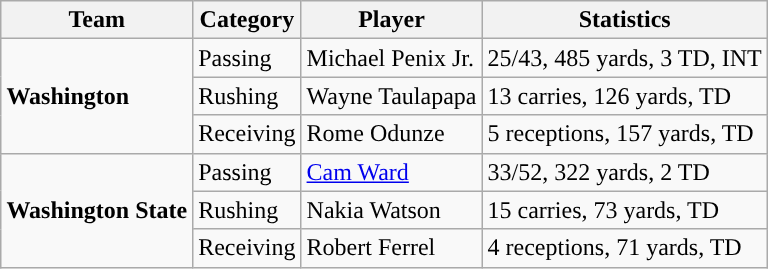<table class="wikitable" style="float: right;">
<tr>
<th>Team</th>
<th>Category</th>
<th>Player</th>
<th>Statistics</th>
</tr>
<tr>
<td rowspan=3><strong>Washington</strong></td>
<td>Passing</td>
<td>Michael Penix Jr.</td>
<td>25/43, 485 yards, 3 TD, INT</td>
</tr>
<tr>
<td>Rushing</td>
<td>Wayne Taulapapa</td>
<td>13 carries, 126 yards, TD</td>
</tr>
<tr>
<td>Receiving</td>
<td>Rome Odunze</td>
<td>5 receptions, 157 yards, TD</td>
</tr>
<tr>
<td rowspan=3><strong>Washington State</strong></td>
<td>Passing</td>
<td><a href='#'>Cam Ward</a></td>
<td>33/52, 322 yards, 2 TD</td>
</tr>
<tr>
<td>Rushing</td>
<td>Nakia Watson</td>
<td>15 carries, 73 yards, TD</td>
</tr>
<tr>
<td>Receiving</td>
<td>Robert Ferrel</td>
<td>4 receptions, 71 yards, TD</td>
</tr>
</table>
